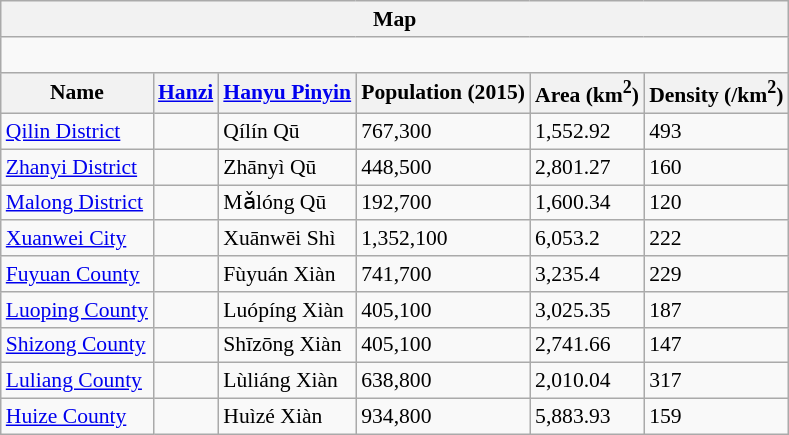<table class="wikitable"  style="font-size:90%;" align=center>
<tr>
<th colspan="6">Map</th>
</tr>
<tr>
<td colspan="6"><div><br> 










</div></td>
</tr>
<tr>
<th>Name</th>
<th><a href='#'>Hanzi</a></th>
<th><a href='#'>Hanyu Pinyin</a></th>
<th>Population (2015)</th>
<th>Area (km<sup>2</sup>)</th>
<th>Density (/km<sup>2</sup>)</th>
</tr>
<tr --------->
<td><a href='#'>Qilin District</a></td>
<td></td>
<td>Qílín Qū</td>
<td>767,300</td>
<td>1,552.92</td>
<td>493</td>
</tr>
<tr --------->
<td><a href='#'>Zhanyi District</a></td>
<td></td>
<td>Zhānyì Qū</td>
<td>448,500</td>
<td>2,801.27</td>
<td>160</td>
</tr>
<tr --------->
<td><a href='#'>Malong District</a></td>
<td></td>
<td>Mǎlóng Qū</td>
<td>192,700</td>
<td>1,600.34</td>
<td>120</td>
</tr>
<tr --------->
<td><a href='#'>Xuanwei City</a></td>
<td></td>
<td>Xuānwēi Shì</td>
<td>1,352,100</td>
<td>6,053.2</td>
<td>222</td>
</tr>
<tr --------->
<td><a href='#'>Fuyuan County</a></td>
<td></td>
<td>Fùyuán Xiàn</td>
<td>741,700</td>
<td>3,235.4</td>
<td>229</td>
</tr>
<tr --------->
<td><a href='#'>Luoping County</a></td>
<td></td>
<td>Luópíng Xiàn</td>
<td>405,100</td>
<td>3,025.35</td>
<td>187</td>
</tr>
<tr --------->
<td><a href='#'>Shizong County</a></td>
<td></td>
<td>Shīzōng Xiàn</td>
<td>405,100</td>
<td>2,741.66</td>
<td>147</td>
</tr>
<tr --------->
<td><a href='#'>Luliang County</a></td>
<td></td>
<td>Lùliáng Xiàn</td>
<td>638,800</td>
<td>2,010.04</td>
<td>317</td>
</tr>
<tr --------->
<td><a href='#'>Huize County</a></td>
<td></td>
<td>Huìzé Xiàn</td>
<td>934,800</td>
<td>5,883.93</td>
<td>159</td>
</tr>
</table>
